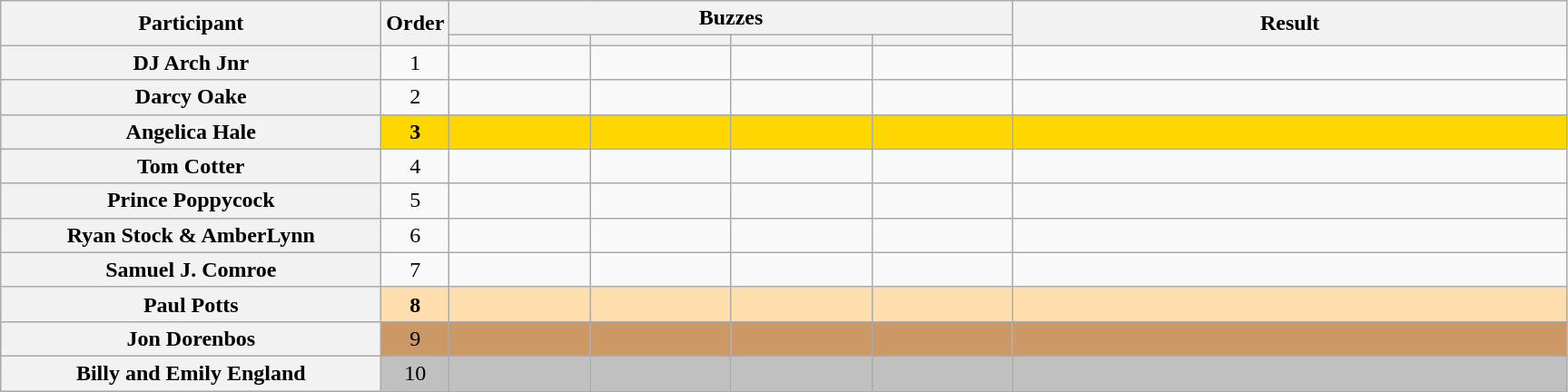<table class="wikitable plainrowheaders sortable" style="text-align:center;">
<tr>
<th scope="col" rowspan="2" class="unsortable" style="width:17em;">Participant</th>
<th scope="col" rowspan="2" style="width:1em;">Order</th>
<th scope="col" colspan="4" class="unsortable" style="width:24em;">Buzzes</th>
<th scope="col" rowspan="2" style="width:25em;">Result</th>
</tr>
<tr>
<th scope="col" class="unsortable" style="width:6em;"></th>
<th scope="col" class="unsortable" style="width:6em;"></th>
<th scope="col" class="unsortable" style="width:6em;"></th>
<th scope="col" class="unsortable" style="width:6em;"></th>
</tr>
<tr>
<th scope="row">DJ Arch Jnr</th>
<td>1</td>
<td style="text-align:center;"></td>
<td style="text-align:center;"></td>
<td style="text-align:center;"></td>
<td style="text-align:center;"></td>
<td></td>
</tr>
<tr>
<th scope="row">Darcy Oake</th>
<td>2</td>
<td style="text-align:center;"></td>
<td style="text-align:center;"></td>
<td style="text-align:center;"></td>
<td style="text-align:center;"></td>
<td></td>
</tr>
<tr bgcolor=gold>
<th scope="row"><strong>Angelica Hale</strong></th>
<td><strong>3</strong></td>
<td style="text-align:center;"></td>
<td style="text-align:center;"></td>
<td style="text-align:center;"></td>
<td style="text-align:center;"></td>
<td><strong></strong></td>
</tr>
<tr>
<th scope="row">Tom Cotter</th>
<td>4</td>
<td style="text-align:center;"></td>
<td style="text-align:center;"></td>
<td style="text-align:center;"></td>
<td style="text-align:center;"></td>
<td></td>
</tr>
<tr>
<th scope="row">Prince Poppycock</th>
<td>5</td>
<td style="text-align:center;"></td>
<td style="text-align:center;"></td>
<td style="text-align:center;"></td>
<td style="text-align:center;"></td>
<td></td>
</tr>
<tr>
<th scope="row">Ryan Stock & AmberLynn</th>
<td>6</td>
<td style="text-align:center;"></td>
<td style="text-align:center;"></td>
<td style="text-align:center;"></td>
<td style="text-align:center;"></td>
<td></td>
</tr>
<tr>
<th scope="row">Samuel J. Comroe</th>
<td>7</td>
<td style="text-align:center;"></td>
<td style="text-align:center;"></td>
<td style="text-align:center;"></td>
<td style="text-align:center;"></td>
<td></td>
</tr>
<tr bgcolor=NavajoWhite>
<th scope="row"><strong>Paul Potts</strong></th>
<td><strong>8</strong></td>
<td style="text-align:center;"></td>
<td style="text-align:center;"></td>
<td style="text-align:center;"></td>
<td style="text-align:center;"></td>
<td><strong></strong></td>
</tr>
<tr bgcolor=#c96>
<th scope="row">Jon Dorenbos </th>
<td>9</td>
<td style="text-align:center;"></td>
<td style="text-align:center;"></td>
<td style="text-align:center;"></td>
<td style="text-align:center;"></td>
<td></td>
</tr>
<tr bgcolor=silver>
<th scope="row">Billy and Emily England</th>
<td>10</td>
<td style="text-align:center;"></td>
<td style="text-align:center;"></td>
<td style="text-align:center;"></td>
<td style="text-align:center;"></td>
<td></td>
</tr>
</table>
